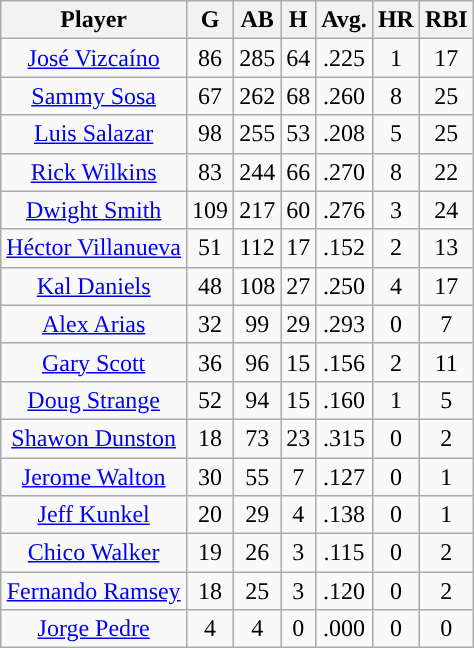<table class="wikitable sortable" style="text-align:center">
<tr>
<th>Player</th>
<th>G</th>
<th>AB</th>
<th>H</th>
<th>Avg.</th>
<th>HR</th>
<th>RBI</th>
</tr>
<tr>
<td><a href='#'>José Vizcaíno</a></td>
<td>86</td>
<td>285</td>
<td>64</td>
<td>.225</td>
<td>1</td>
<td>17</td>
</tr>
<tr>
<td><a href='#'>Sammy Sosa</a></td>
<td>67</td>
<td>262</td>
<td>68</td>
<td>.260</td>
<td>8</td>
<td>25</td>
</tr>
<tr>
<td><a href='#'>Luis Salazar</a></td>
<td>98</td>
<td>255</td>
<td>53</td>
<td>.208</td>
<td>5</td>
<td>25</td>
</tr>
<tr>
<td><a href='#'>Rick Wilkins</a></td>
<td>83</td>
<td>244</td>
<td>66</td>
<td>.270</td>
<td>8</td>
<td>22</td>
</tr>
<tr>
<td><a href='#'>Dwight Smith</a></td>
<td>109</td>
<td>217</td>
<td>60</td>
<td>.276</td>
<td>3</td>
<td>24</td>
</tr>
<tr>
<td><a href='#'>Héctor Villanueva</a></td>
<td>51</td>
<td>112</td>
<td>17</td>
<td>.152</td>
<td>2</td>
<td>13</td>
</tr>
<tr>
<td><a href='#'>Kal Daniels</a></td>
<td>48</td>
<td>108</td>
<td>27</td>
<td>.250</td>
<td>4</td>
<td>17</td>
</tr>
<tr>
<td><a href='#'>Alex Arias</a></td>
<td>32</td>
<td>99</td>
<td>29</td>
<td>.293</td>
<td>0</td>
<td>7</td>
</tr>
<tr>
<td><a href='#'>Gary Scott</a></td>
<td>36</td>
<td>96</td>
<td>15</td>
<td>.156</td>
<td>2</td>
<td>11</td>
</tr>
<tr>
<td><a href='#'>Doug Strange</a></td>
<td>52</td>
<td>94</td>
<td>15</td>
<td>.160</td>
<td>1</td>
<td>5</td>
</tr>
<tr>
<td><a href='#'>Shawon Dunston</a></td>
<td>18</td>
<td>73</td>
<td>23</td>
<td>.315</td>
<td>0</td>
<td>2</td>
</tr>
<tr>
<td><a href='#'>Jerome Walton</a></td>
<td>30</td>
<td>55</td>
<td>7</td>
<td>.127</td>
<td>0</td>
<td>1</td>
</tr>
<tr>
<td><a href='#'>Jeff Kunkel</a></td>
<td>20</td>
<td>29</td>
<td>4</td>
<td>.138</td>
<td>0</td>
<td>1</td>
</tr>
<tr>
<td><a href='#'>Chico Walker</a></td>
<td>19</td>
<td>26</td>
<td>3</td>
<td>.115</td>
<td>0</td>
<td>2</td>
</tr>
<tr>
<td><a href='#'>Fernando Ramsey</a></td>
<td>18</td>
<td>25</td>
<td>3</td>
<td>.120</td>
<td>0</td>
<td>2</td>
</tr>
<tr>
<td><a href='#'>Jorge Pedre</a></td>
<td>4</td>
<td>4</td>
<td>0</td>
<td>.000</td>
<td>0</td>
<td>0</td>
</tr>
</table>
